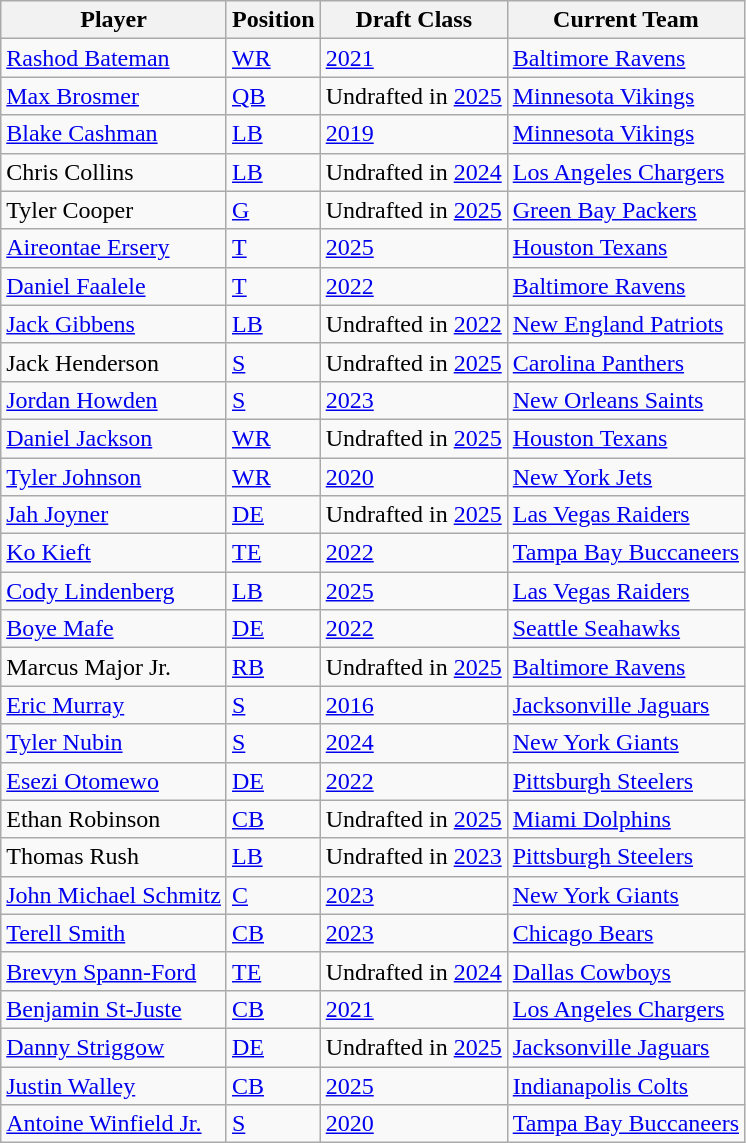<table class="wikitable">
<tr>
<th>Player</th>
<th>Position</th>
<th>Draft Class</th>
<th>Current Team</th>
</tr>
<tr>
<td><a href='#'>Rashod Bateman</a></td>
<td><a href='#'>WR</a></td>
<td><a href='#'>2021</a></td>
<td><a href='#'>Baltimore Ravens</a></td>
</tr>
<tr>
<td><a href='#'>Max Brosmer</a></td>
<td><a href='#'>QB</a></td>
<td>Undrafted in <a href='#'>2025</a></td>
<td><a href='#'>Minnesota Vikings</a></td>
</tr>
<tr>
<td><a href='#'>Blake Cashman</a></td>
<td><a href='#'>LB</a></td>
<td><a href='#'>2019</a></td>
<td><a href='#'>Minnesota Vikings</a></td>
</tr>
<tr>
<td>Chris Collins</td>
<td><a href='#'>LB</a></td>
<td>Undrafted in <a href='#'>2024</a></td>
<td><a href='#'>Los Angeles Chargers</a></td>
</tr>
<tr>
<td>Tyler Cooper</td>
<td><a href='#'>G</a></td>
<td>Undrafted in <a href='#'>2025</a></td>
<td><a href='#'>Green Bay Packers</a></td>
</tr>
<tr>
<td><a href='#'>Aireontae Ersery</a></td>
<td><a href='#'>T</a></td>
<td><a href='#'>2025</a></td>
<td><a href='#'>Houston Texans</a></td>
</tr>
<tr>
<td><a href='#'>Daniel Faalele</a></td>
<td><a href='#'>T</a></td>
<td><a href='#'>2022</a></td>
<td><a href='#'>Baltimore Ravens</a></td>
</tr>
<tr>
<td><a href='#'>Jack Gibbens</a></td>
<td><a href='#'>LB</a></td>
<td>Undrafted in <a href='#'>2022</a></td>
<td><a href='#'>New England Patriots</a></td>
</tr>
<tr>
<td>Jack Henderson</td>
<td><a href='#'>S</a></td>
<td>Undrafted in <a href='#'>2025</a></td>
<td><a href='#'>Carolina Panthers</a></td>
</tr>
<tr>
<td><a href='#'>Jordan Howden</a></td>
<td><a href='#'>S</a></td>
<td><a href='#'>2023</a></td>
<td><a href='#'>New Orleans Saints</a></td>
</tr>
<tr>
<td><a href='#'>Daniel Jackson</a></td>
<td><a href='#'>WR</a></td>
<td>Undrafted in <a href='#'>2025</a></td>
<td><a href='#'>Houston Texans</a></td>
</tr>
<tr>
<td><a href='#'>Tyler Johnson</a></td>
<td><a href='#'>WR</a></td>
<td><a href='#'>2020</a></td>
<td><a href='#'>New York Jets</a></td>
</tr>
<tr>
<td><a href='#'>Jah Joyner</a></td>
<td><a href='#'>DE</a></td>
<td>Undrafted in <a href='#'>2025</a></td>
<td><a href='#'>Las Vegas Raiders</a></td>
</tr>
<tr>
<td><a href='#'>Ko Kieft</a></td>
<td><a href='#'>TE</a></td>
<td><a href='#'>2022</a></td>
<td><a href='#'>Tampa Bay Buccaneers</a></td>
</tr>
<tr>
<td><a href='#'>Cody Lindenberg</a></td>
<td><a href='#'>LB</a></td>
<td><a href='#'>2025</a></td>
<td><a href='#'>Las Vegas Raiders</a></td>
</tr>
<tr>
<td><a href='#'>Boye Mafe</a></td>
<td><a href='#'>DE</a></td>
<td><a href='#'>2022</a></td>
<td><a href='#'>Seattle Seahawks</a></td>
</tr>
<tr>
<td>Marcus Major Jr.</td>
<td><a href='#'>RB</a></td>
<td>Undrafted in <a href='#'>2025</a></td>
<td><a href='#'>Baltimore Ravens</a></td>
</tr>
<tr>
<td><a href='#'>Eric Murray</a></td>
<td><a href='#'>S</a></td>
<td><a href='#'>2016</a></td>
<td><a href='#'>Jacksonville Jaguars</a></td>
</tr>
<tr>
<td><a href='#'>Tyler Nubin</a></td>
<td><a href='#'>S</a></td>
<td><a href='#'>2024</a></td>
<td><a href='#'>New York Giants</a></td>
</tr>
<tr>
<td><a href='#'>Esezi Otomewo</a></td>
<td><a href='#'>DE</a></td>
<td><a href='#'>2022</a></td>
<td><a href='#'>Pittsburgh Steelers</a></td>
</tr>
<tr>
<td>Ethan Robinson</td>
<td><a href='#'>CB</a></td>
<td>Undrafted in <a href='#'>2025</a></td>
<td><a href='#'>Miami Dolphins</a></td>
</tr>
<tr>
<td>Thomas Rush</td>
<td><a href='#'>LB</a></td>
<td>Undrafted in <a href='#'>2023</a></td>
<td><a href='#'>Pittsburgh Steelers</a></td>
</tr>
<tr>
<td><a href='#'>John Michael Schmitz</a></td>
<td><a href='#'>C</a></td>
<td><a href='#'>2023</a></td>
<td><a href='#'>New York Giants</a></td>
</tr>
<tr>
<td><a href='#'>Terell Smith</a></td>
<td><a href='#'>CB</a></td>
<td><a href='#'>2023</a></td>
<td><a href='#'>Chicago Bears</a></td>
</tr>
<tr>
<td><a href='#'>Brevyn Spann-Ford</a></td>
<td><a href='#'>TE</a></td>
<td>Undrafted in <a href='#'>2024</a></td>
<td><a href='#'>Dallas Cowboys</a></td>
</tr>
<tr>
<td><a href='#'>Benjamin St-Juste</a></td>
<td><a href='#'>CB</a></td>
<td><a href='#'>2021</a></td>
<td><a href='#'>Los Angeles Chargers</a></td>
</tr>
<tr>
<td><a href='#'>Danny Striggow</a></td>
<td><a href='#'>DE</a></td>
<td>Undrafted in <a href='#'>2025</a></td>
<td><a href='#'>Jacksonville Jaguars</a></td>
</tr>
<tr>
<td><a href='#'>Justin Walley</a></td>
<td><a href='#'>CB</a></td>
<td><a href='#'>2025</a></td>
<td><a href='#'>Indianapolis Colts</a></td>
</tr>
<tr>
<td><a href='#'>Antoine Winfield Jr.</a></td>
<td><a href='#'>S</a></td>
<td><a href='#'>2020</a></td>
<td><a href='#'>Tampa Bay Buccaneers</a></td>
</tr>
</table>
